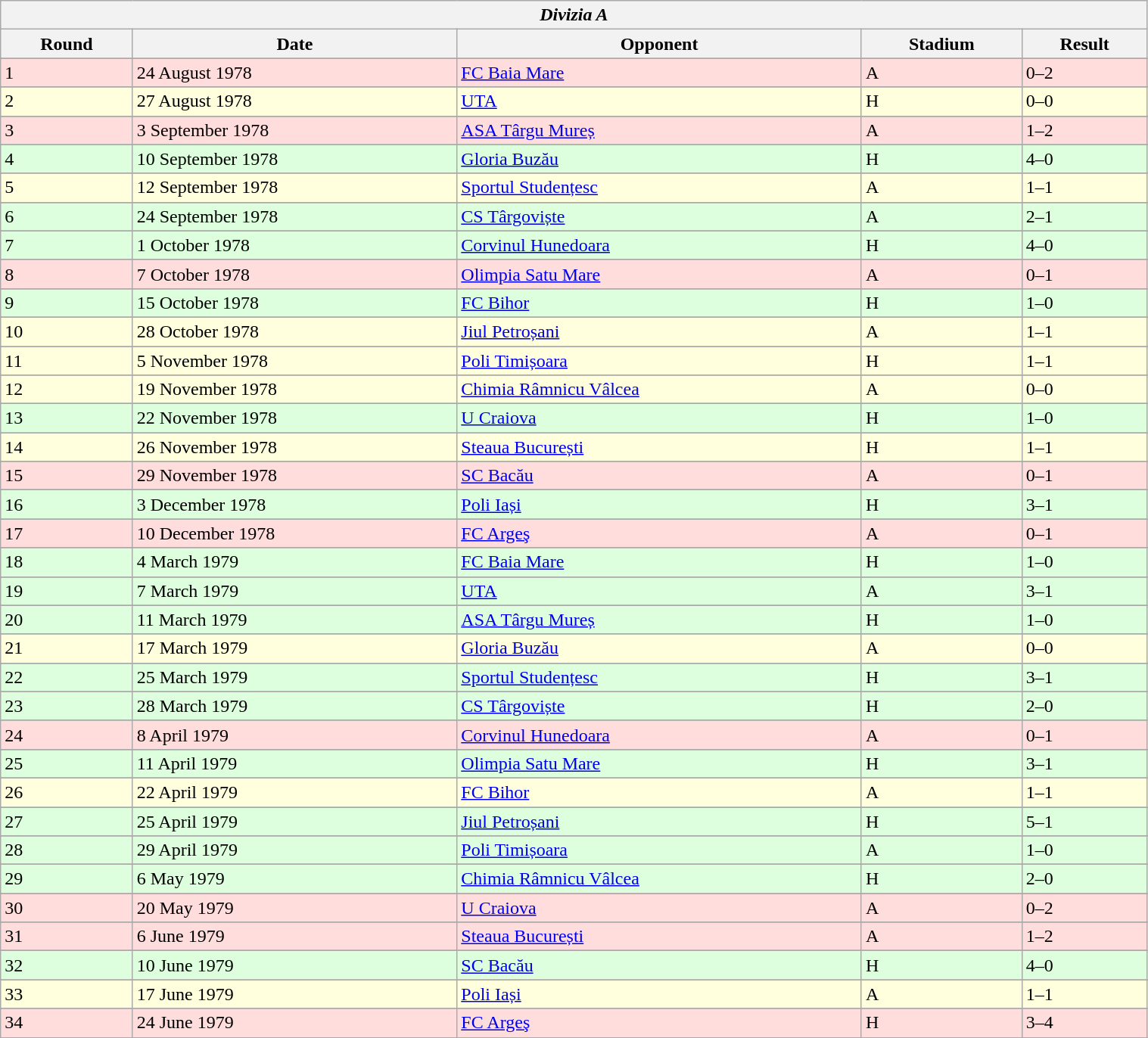<table class="wikitable" style="width:80%;">
<tr>
<th colspan="5" style="text-align:center;"><em>Divizia A</em></th>
</tr>
<tr>
<th>Round</th>
<th>Date</th>
<th>Opponent</th>
<th>Stadium</th>
<th>Result</th>
</tr>
<tr>
</tr>
<tr bgcolor="#ffdddd">
<td>1</td>
<td>24 August 1978</td>
<td><a href='#'>FC Baia Mare</a></td>
<td>A</td>
<td>0–2</td>
</tr>
<tr>
</tr>
<tr bgcolor="#ffffdd">
<td>2</td>
<td>27 August 1978</td>
<td><a href='#'>UTA</a></td>
<td>H</td>
<td>0–0</td>
</tr>
<tr>
</tr>
<tr bgcolor="#ffdddd">
<td>3</td>
<td>3 September 1978</td>
<td><a href='#'>ASA Târgu Mureș</a></td>
<td>A</td>
<td>1–2</td>
</tr>
<tr>
</tr>
<tr bgcolor="#ddffdd">
<td>4</td>
<td>10 September 1978</td>
<td><a href='#'>Gloria Buzău</a></td>
<td>H</td>
<td>4–0</td>
</tr>
<tr>
</tr>
<tr bgcolor="#ffffdd">
<td>5</td>
<td>12 September 1978</td>
<td><a href='#'>Sportul Studențesc</a></td>
<td>A</td>
<td>1–1</td>
</tr>
<tr>
</tr>
<tr bgcolor="#ddffdd">
<td>6</td>
<td>24 September 1978</td>
<td><a href='#'>CS Târgoviște</a></td>
<td>A</td>
<td>2–1</td>
</tr>
<tr>
</tr>
<tr bgcolor="#ddffdd">
<td>7</td>
<td>1 October 1978</td>
<td><a href='#'>Corvinul Hunedoara</a></td>
<td>H</td>
<td>4–0</td>
</tr>
<tr>
</tr>
<tr bgcolor="#ffdddd">
<td>8</td>
<td>7 October 1978</td>
<td><a href='#'>Olimpia Satu Mare</a></td>
<td>A</td>
<td>0–1</td>
</tr>
<tr>
</tr>
<tr bgcolor="#ddffdd">
<td>9</td>
<td>15 October 1978</td>
<td><a href='#'>FC Bihor</a></td>
<td>H</td>
<td>1–0</td>
</tr>
<tr>
</tr>
<tr bgcolor="#ffffdd">
<td>10</td>
<td>28 October 1978</td>
<td><a href='#'>Jiul Petroșani</a></td>
<td>A</td>
<td>1–1</td>
</tr>
<tr>
</tr>
<tr bgcolor="#ffffdd">
<td>11</td>
<td>5 November 1978</td>
<td><a href='#'>Poli Timișoara</a></td>
<td>H</td>
<td>1–1</td>
</tr>
<tr>
</tr>
<tr bgcolor="#ffffdd">
<td>12</td>
<td>19 November 1978</td>
<td><a href='#'>Chimia Râmnicu Vâlcea</a></td>
<td>A</td>
<td>0–0</td>
</tr>
<tr>
</tr>
<tr bgcolor="#ddffdd">
<td>13</td>
<td>22 November 1978</td>
<td><a href='#'>U Craiova</a></td>
<td>H</td>
<td>1–0</td>
</tr>
<tr>
</tr>
<tr bgcolor="#ffffdd">
<td>14</td>
<td>26 November 1978</td>
<td><a href='#'>Steaua București</a></td>
<td>H</td>
<td>1–1</td>
</tr>
<tr>
</tr>
<tr bgcolor="#ffdddd">
<td>15</td>
<td>29 November 1978</td>
<td><a href='#'>SC Bacău</a></td>
<td>A</td>
<td>0–1</td>
</tr>
<tr>
</tr>
<tr bgcolor="#ddffdd">
<td>16</td>
<td>3 December 1978</td>
<td><a href='#'>Poli Iași</a></td>
<td>H</td>
<td>3–1</td>
</tr>
<tr>
</tr>
<tr bgcolor="#ffdddd">
<td>17</td>
<td>10 December 1978</td>
<td><a href='#'>FC Argeş</a></td>
<td>A</td>
<td>0–1</td>
</tr>
<tr>
</tr>
<tr bgcolor="#ddffdd">
<td>18</td>
<td>4 March 1979</td>
<td><a href='#'>FC Baia Mare</a></td>
<td>H</td>
<td>1–0</td>
</tr>
<tr>
</tr>
<tr bgcolor="#ddffdd">
<td>19</td>
<td>7 March 1979</td>
<td><a href='#'>UTA</a></td>
<td>A</td>
<td>3–1</td>
</tr>
<tr>
</tr>
<tr bgcolor="#ddffdd">
<td>20</td>
<td>11 March 1979</td>
<td><a href='#'>ASA Târgu Mureș</a></td>
<td>H</td>
<td>1–0</td>
</tr>
<tr>
</tr>
<tr bgcolor="#ffffdd">
<td>21</td>
<td>17 March 1979</td>
<td><a href='#'>Gloria Buzău</a></td>
<td>A</td>
<td>0–0</td>
</tr>
<tr>
</tr>
<tr bgcolor="#ddffdd">
<td>22</td>
<td>25 March 1979</td>
<td><a href='#'>Sportul Studențesc</a></td>
<td>H</td>
<td>3–1</td>
</tr>
<tr>
</tr>
<tr bgcolor="#ddffdd">
<td>23</td>
<td>28 March 1979</td>
<td><a href='#'>CS Târgoviște</a></td>
<td>H</td>
<td>2–0</td>
</tr>
<tr>
</tr>
<tr bgcolor="#ffdddd">
<td>24</td>
<td>8 April 1979</td>
<td><a href='#'>Corvinul Hunedoara</a></td>
<td>A</td>
<td>0–1</td>
</tr>
<tr>
</tr>
<tr bgcolor="#ddffdd">
<td>25</td>
<td>11 April 1979</td>
<td><a href='#'>Olimpia Satu Mare</a></td>
<td>H</td>
<td>3–1</td>
</tr>
<tr>
</tr>
<tr bgcolor="#ffffdd">
<td>26</td>
<td>22 April 1979</td>
<td><a href='#'>FC Bihor</a></td>
<td>A</td>
<td>1–1</td>
</tr>
<tr>
</tr>
<tr bgcolor="#ddffdd">
<td>27</td>
<td>25 April 1979</td>
<td><a href='#'>Jiul Petroșani</a></td>
<td>H</td>
<td>5–1</td>
</tr>
<tr>
</tr>
<tr bgcolor="#ddffdd">
<td>28</td>
<td>29 April 1979</td>
<td><a href='#'>Poli Timișoara</a></td>
<td>A</td>
<td>1–0</td>
</tr>
<tr>
</tr>
<tr bgcolor="#ddffdd">
<td>29</td>
<td>6 May 1979</td>
<td><a href='#'>Chimia Râmnicu Vâlcea</a></td>
<td>H</td>
<td>2–0</td>
</tr>
<tr>
</tr>
<tr bgcolor="#ffdddd">
<td>30</td>
<td>20 May 1979</td>
<td><a href='#'>U Craiova</a></td>
<td>A</td>
<td>0–2</td>
</tr>
<tr>
</tr>
<tr bgcolor="#ffdddd">
<td>31</td>
<td>6 June 1979</td>
<td><a href='#'>Steaua București</a></td>
<td>A</td>
<td>1–2</td>
</tr>
<tr>
</tr>
<tr bgcolor="#ddffdd">
<td>32</td>
<td>10 June 1979</td>
<td><a href='#'>SC Bacău</a></td>
<td>H</td>
<td>4–0</td>
</tr>
<tr>
</tr>
<tr bgcolor="#ffffdd">
<td>33</td>
<td>17 June 1979</td>
<td><a href='#'>Poli Iași</a></td>
<td>A</td>
<td>1–1</td>
</tr>
<tr>
</tr>
<tr bgcolor="#ffdddd">
<td>34</td>
<td>24 June 1979</td>
<td><a href='#'>FC Argeş</a></td>
<td>H</td>
<td>3–4</td>
</tr>
<tr>
</tr>
</table>
